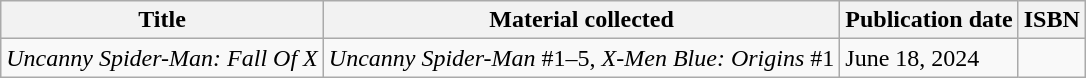<table class="wikitable">
<tr>
<th>Title</th>
<th>Material collected</th>
<th>Publication date</th>
<th>ISBN</th>
</tr>
<tr>
<td><em>Uncanny Spider-Man: Fall Of X</em></td>
<td><em>Uncanny Spider-Man</em> #1–5, <em>X-Men Blue: Origins</em> #1</td>
<td>June 18, 2024</td>
<td></td>
</tr>
</table>
